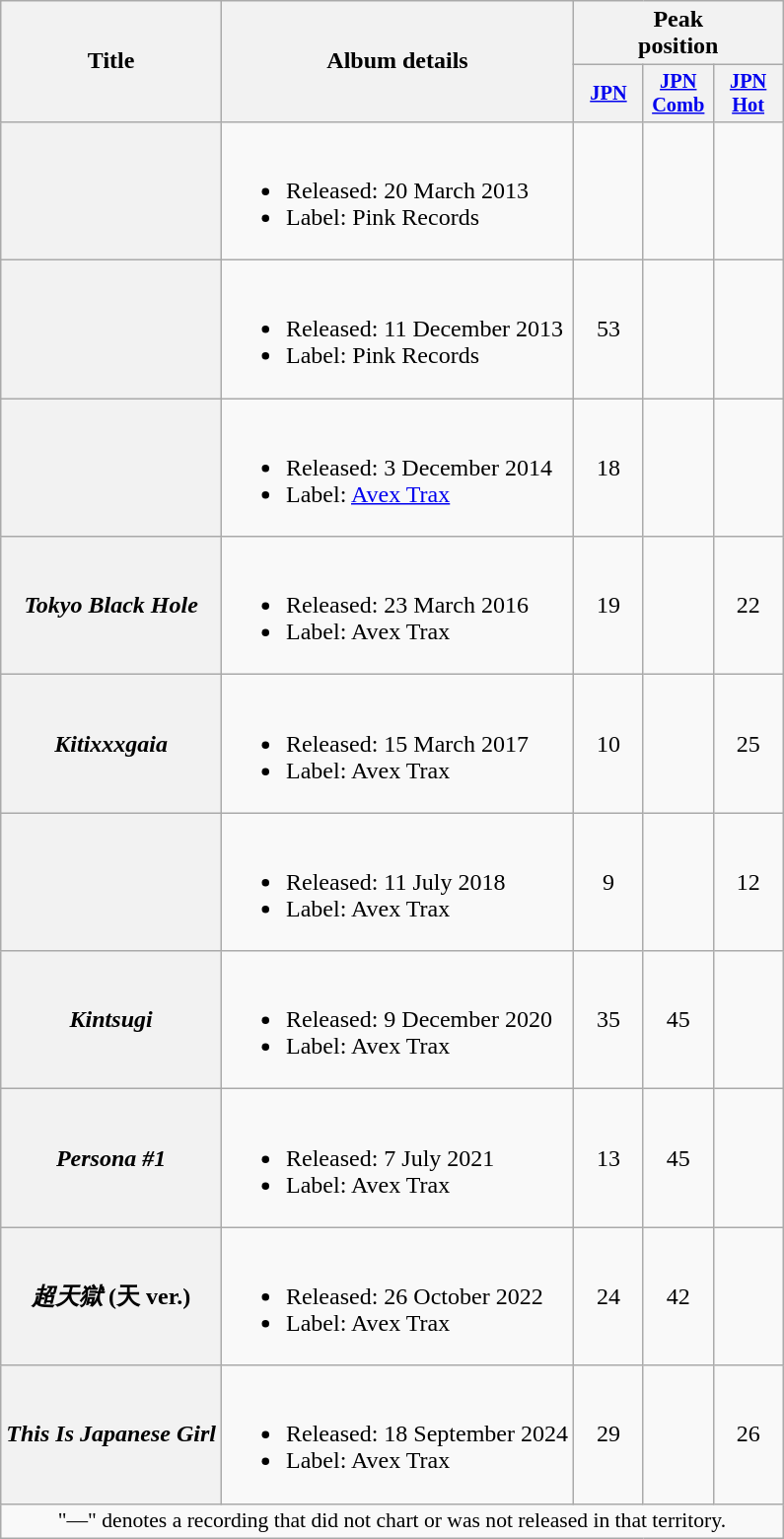<table class="wikitable plainrowheaders">
<tr>
<th scope="col" rowspan="2">Title</th>
<th scope="col" rowspan="2">Album details</th>
<th scope="col" colspan="3">Peak<br>position</th>
</tr>
<tr>
<th scope="col" style="width:3em;font-size:85%;"><a href='#'>JPN</a><br></th>
<th scope="col" style="width:3em;font-size:85%;"><a href='#'>JPN<br>Comb</a><br></th>
<th scope="col" style="width:3em;font-size:85%;"><a href='#'>JPN<br>Hot</a><br></th>
</tr>
<tr>
<th scope="row"></th>
<td><br><ul><li>Released: 20 March 2013</li><li>Label: Pink Records</li></ul></td>
<td></td>
<td></td>
<td></td>
</tr>
<tr>
<th scope="row"></th>
<td><br><ul><li>Released: 11 December 2013</li><li>Label: Pink Records</li></ul></td>
<td style="text-align: center">53</td>
<td></td>
<td></td>
</tr>
<tr>
<th scope="row"></th>
<td><br><ul><li>Released: 3 December 2014</li><li>Label: <a href='#'>Avex Trax</a></li></ul></td>
<td style="text-align: center">18</td>
<td></td>
<td></td>
</tr>
<tr>
<th scope="row"><em>Tokyo Black Hole</em></th>
<td><br><ul><li>Released: 23 March 2016</li><li>Label: Avex Trax</li></ul></td>
<td style="text-align: center">19</td>
<td></td>
<td style="text-align: center">22</td>
</tr>
<tr>
<th scope="row"><em>Kitixxxgaia</em></th>
<td><br><ul><li>Released: 15 March 2017</li><li>Label: Avex Trax</li></ul></td>
<td style="text-align: center">10</td>
<td></td>
<td style="text-align: center">25</td>
</tr>
<tr>
<th scope="row"></th>
<td><br><ul><li>Released: 11 July 2018</li><li>Label: Avex Trax</li></ul></td>
<td style="text-align: center">9</td>
<td></td>
<td style="text-align: center">12</td>
</tr>
<tr>
<th scope="row"><em>Kintsugi</em></th>
<td><br><ul><li>Released: 9 December 2020</li><li>Label: Avex Trax</li></ul></td>
<td style="text-align: center">35</td>
<td style="text-align: center">45</td>
<td></td>
</tr>
<tr>
<th scope="row"><em>Persona #1</em></th>
<td><br><ul><li>Released: 7 July 2021</li><li>Label: Avex Trax</li></ul></td>
<td style="text-align: center">13</td>
<td style="text-align: center">45</td>
<td></td>
</tr>
<tr>
<th scope="row"><em>超天獄</em> (天 ver.)</th>
<td><br><ul><li>Released: 26 October 2022</li><li>Label: Avex Trax</li></ul></td>
<td style="text-align: center">24</td>
<td style="text-align: center">42</td>
<td></td>
</tr>
<tr>
<th scope="row"><em>This Is Japanese Girl</em></th>
<td><br><ul><li>Released: 18 September 2024</li><li>Label: Avex Trax</li></ul></td>
<td style="text-align: center">29</td>
<td></td>
<td style="text-align: center">26</td>
</tr>
<tr>
<td align="center" colspan="5" style="font-size:90%">"—" denotes a recording that did not chart or was not released in that territory.</td>
</tr>
</table>
